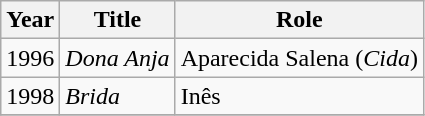<table class="wikitable">
<tr>
<th>Year</th>
<th>Title</th>
<th>Role</th>
</tr>
<tr>
<td>1996</td>
<td><em>Dona Anja</em></td>
<td>Aparecida Salena (<em>Cida</em>)</td>
</tr>
<tr>
<td>1998</td>
<td><em>Brida</em></td>
<td>Inês</td>
</tr>
<tr>
</tr>
</table>
